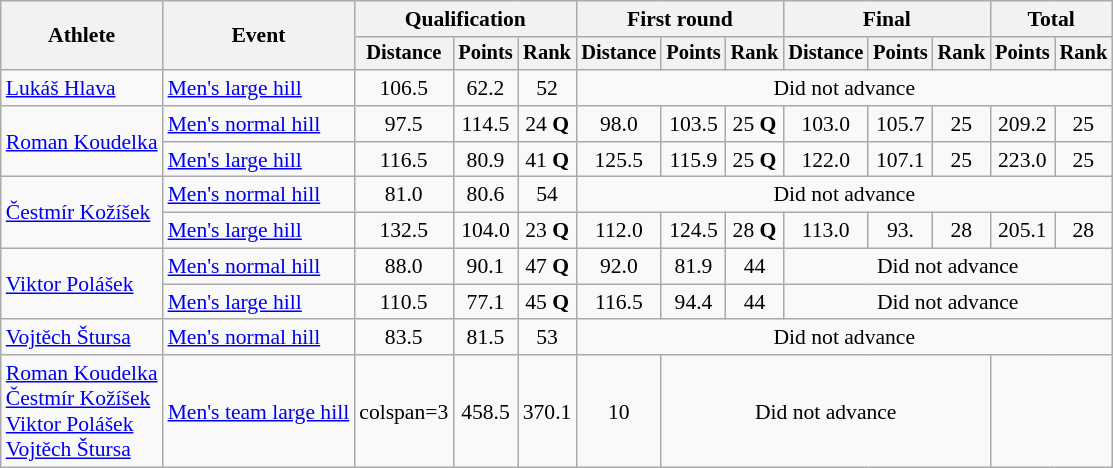<table class="wikitable" style="font-size:90%">
<tr>
<th rowspan=2>Athlete</th>
<th rowspan=2>Event</th>
<th colspan=3>Qualification</th>
<th colspan=3>First round</th>
<th colspan=3>Final</th>
<th colspan=2>Total</th>
</tr>
<tr style="font-size:95%">
<th>Distance</th>
<th>Points</th>
<th>Rank</th>
<th>Distance</th>
<th>Points</th>
<th>Rank</th>
<th>Distance</th>
<th>Points</th>
<th>Rank</th>
<th>Points</th>
<th>Rank</th>
</tr>
<tr align=center>
<td align=left><a href='#'>Lukáš Hlava</a></td>
<td align=left><a href='#'>Men's large hill</a></td>
<td>106.5</td>
<td>62.2</td>
<td>52</td>
<td colspan=8>Did not advance</td>
</tr>
<tr align=center>
<td align=left rowspan=2><a href='#'>Roman Koudelka</a></td>
<td align=left><a href='#'>Men's normal hill</a></td>
<td>97.5</td>
<td>114.5</td>
<td>24 <strong>Q</strong></td>
<td>98.0</td>
<td>103.5</td>
<td>25 <strong>Q</strong></td>
<td>103.0</td>
<td>105.7</td>
<td>25</td>
<td>209.2</td>
<td>25</td>
</tr>
<tr align=center>
<td align=left><a href='#'>Men's large hill</a></td>
<td>116.5</td>
<td>80.9</td>
<td>41 <strong>Q</strong></td>
<td>125.5</td>
<td>115.9</td>
<td>25 <strong>Q</strong></td>
<td>122.0</td>
<td>107.1</td>
<td>25</td>
<td>223.0</td>
<td>25</td>
</tr>
<tr align=center>
<td align=left rowspan=2><a href='#'>Čestmír Kožíšek</a></td>
<td align=left><a href='#'>Men's normal hill</a></td>
<td>81.0</td>
<td>80.6</td>
<td>54</td>
<td colspan=8>Did not advance</td>
</tr>
<tr align=center>
<td align=left><a href='#'>Men's large hill</a></td>
<td>132.5</td>
<td>104.0</td>
<td>23 <strong>Q</strong></td>
<td>112.0</td>
<td>124.5</td>
<td>28 <strong>Q</strong></td>
<td>113.0</td>
<td>93.</td>
<td>28</td>
<td>205.1</td>
<td>28</td>
</tr>
<tr align=center>
<td align=left rowspan=2><a href='#'>Viktor Polášek</a></td>
<td align=left><a href='#'>Men's normal hill</a></td>
<td>88.0</td>
<td>90.1</td>
<td>47 <strong>Q</strong></td>
<td>92.0</td>
<td>81.9</td>
<td>44</td>
<td colspan=5>Did not advance</td>
</tr>
<tr align=center>
<td align=left><a href='#'>Men's large hill</a></td>
<td>110.5</td>
<td>77.1</td>
<td>45 <strong>Q</strong></td>
<td>116.5</td>
<td>94.4</td>
<td>44</td>
<td colspan=5>Did not advance</td>
</tr>
<tr align=center>
<td align=left><a href='#'>Vojtěch Štursa</a></td>
<td align=left><a href='#'>Men's normal hill</a></td>
<td>83.5</td>
<td>81.5</td>
<td>53</td>
<td colspan=8>Did not advance</td>
</tr>
<tr align=center>
<td align=left><a href='#'>Roman Koudelka</a><br><a href='#'>Čestmír Kožíšek</a><br><a href='#'>Viktor Polášek</a><br><a href='#'>Vojtěch Štursa</a></td>
<td align=left><a href='#'>Men's team large hill</a></td>
<td>colspan=3 </td>
<td>458.5</td>
<td>370.1</td>
<td>10</td>
<td colspan=5>Did not advance</td>
</tr>
</table>
